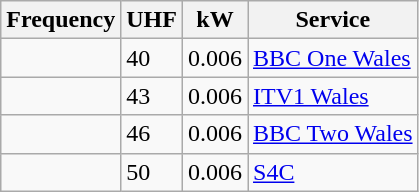<table class="wikitable sortable">
<tr>
<th>Frequency</th>
<th>UHF</th>
<th>kW</th>
<th>Service</th>
</tr>
<tr>
<td></td>
<td>40</td>
<td>0.006</td>
<td><a href='#'>BBC One Wales</a></td>
</tr>
<tr>
<td></td>
<td>43</td>
<td>0.006</td>
<td><a href='#'>ITV1 Wales</a></td>
</tr>
<tr>
<td></td>
<td>46</td>
<td>0.006</td>
<td><a href='#'>BBC Two Wales</a></td>
</tr>
<tr>
<td></td>
<td>50</td>
<td>0.006</td>
<td><a href='#'>S4C</a></td>
</tr>
</table>
